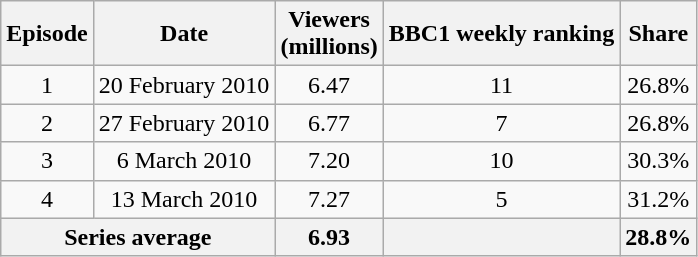<table class="wikitable" style="text-align:center">
<tr>
<th>Episode</th>
<th>Date</th>
<th>Viewers<br>(millions)</th>
<th>BBC1 weekly ranking</th>
<th>Share</th>
</tr>
<tr>
<td>1</td>
<td>20 February 2010</td>
<td>6.47</td>
<td>11</td>
<td>26.8%</td>
</tr>
<tr>
<td>2</td>
<td>27 February 2010</td>
<td>6.77</td>
<td>7</td>
<td>26.8%</td>
</tr>
<tr>
<td>3</td>
<td>6 March 2010</td>
<td>7.20</td>
<td>10</td>
<td>30.3%</td>
</tr>
<tr>
<td>4</td>
<td>13 March 2010</td>
<td>7.27</td>
<td>5</td>
<td>31.2%</td>
</tr>
<tr>
<th colspan="2" scope="row">Series average</th>
<th>6.93</th>
<th></th>
<th>28.8%</th>
</tr>
</table>
